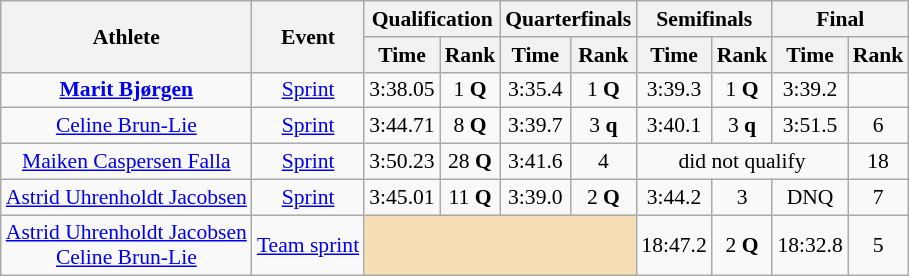<table class=wikitable style="font-size:90%; text-align:center">
<tr>
<th rowspan="2">Athlete</th>
<th rowspan="2">Event</th>
<th colspan="2">Qualification</th>
<th colspan="2">Quarterfinals</th>
<th colspan="2">Semifinals</th>
<th colspan="2">Final</th>
</tr>
<tr>
<th>Time</th>
<th>Rank</th>
<th>Time</th>
<th>Rank</th>
<th>Time</th>
<th>Rank</th>
<th>Time</th>
<th>Rank</th>
</tr>
<tr>
<td rowspan=1><strong><a href='#'>Marit Bjørgen</a></strong></td>
<td><a href='#'>Sprint</a></td>
<td align="center">3:38.05</td>
<td align="center">1 <strong>Q</strong></td>
<td align="center">3:35.4</td>
<td align="center">1 <strong>Q</strong></td>
<td align="center">3:39.3</td>
<td align="center">1 <strong>Q</strong></td>
<td align="center">3:39.2</td>
<td align="center"></td>
</tr>
<tr>
<td rowspan=1><a href='#'>Celine Brun-Lie</a></td>
<td><a href='#'>Sprint</a></td>
<td align="center">3:44.71</td>
<td align="center">8 <strong>Q</strong></td>
<td align="center">3:39.7</td>
<td align="center">3 <strong>q</strong></td>
<td align="center">3:40.1</td>
<td align="center">3 <strong>q</strong></td>
<td align="center">3:51.5</td>
<td align="center">6</td>
</tr>
<tr>
<td rowspan=1><a href='#'>Maiken Caspersen Falla</a></td>
<td><a href='#'>Sprint</a></td>
<td align="center">3:50.23</td>
<td align="center">28 <strong>Q</strong></td>
<td align="center">3:41.6</td>
<td align="center">4</td>
<td align="center" colspan="3">did not qualify</td>
<td align="center">18</td>
</tr>
<tr>
<td rowspan=1><a href='#'>Astrid Uhrenholdt Jacobsen</a></td>
<td><a href='#'>Sprint</a></td>
<td align="center">3:45.01</td>
<td align="center">11 <strong>Q</strong></td>
<td align="center">3:39.0</td>
<td align="center">2 <strong>Q</strong></td>
<td align="center">3:44.2</td>
<td align="center">3</td>
<td align="center">DNQ</td>
<td align="center">7</td>
</tr>
<tr>
<td><a href='#'>Astrid Uhrenholdt Jacobsen</a><br><a href='#'>Celine Brun-Lie</a></td>
<td><a href='#'>Team sprint</a></td>
<td bgcolor="wheat" colspan="4"></td>
<td align="center">18:47.2</td>
<td align="center">2 <strong>Q</strong></td>
<td align="center">18:32.8</td>
<td align="center">5</td>
</tr>
</table>
